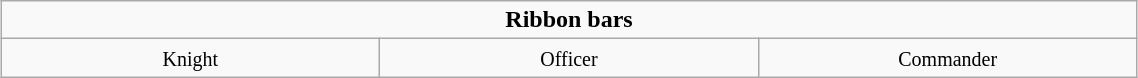<table class="wikitable" style="margin:1em auto; text-align:center; width:60%;">
<tr>
<td colspan=3><strong>Ribbon bars</strong></td>
</tr>
<tr style="vertical-align:top;">
<td width=20%><small>Knight</small></td>
<td width=20%><small>Officer</small></td>
<td width=20%><small>Commander</small></td>
</tr>
</table>
